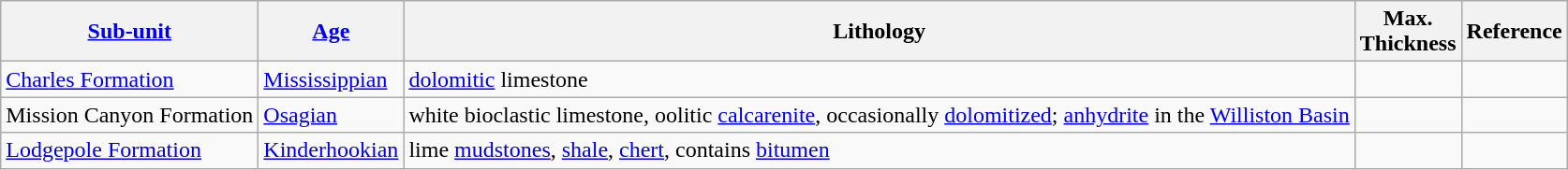<table class="wikitable">
<tr>
<th><a href='#'>Sub-unit</a></th>
<th><a href='#'>Age</a></th>
<th>Lithology</th>
<th>Max.<br>Thickness</th>
<th>Reference</th>
</tr>
<tr>
<td><a href='#'>Charles Formation</a></td>
<td><a href='#'>Mississippian</a></td>
<td><a href='#'>dolomitic</a> limestone</td>
<td></td>
<td></td>
</tr>
<tr>
<td>Mission Canyon Formation</td>
<td><a href='#'>Osagian</a></td>
<td>white bioclastic limestone, oolitic <a href='#'>calcarenite</a>, occasionally <a href='#'>dolomitized</a>; <a href='#'>anhydrite</a> in the <a href='#'>Williston Basin</a></td>
<td></td>
<td></td>
</tr>
<tr>
<td><a href='#'>Lodgepole Formation</a></td>
<td><a href='#'>Kinderhookian</a></td>
<td>lime <a href='#'>mudstones</a>, <a href='#'>shale</a>, <a href='#'>chert</a>, contains <a href='#'>bitumen</a></td>
<td></td>
<td></td>
</tr>
</table>
